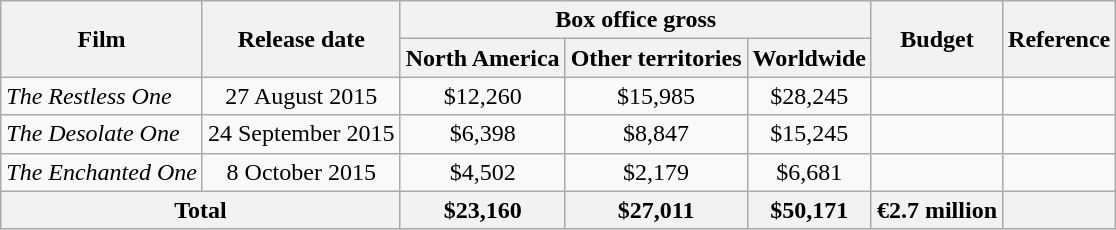<table class="wikitable plainrowheaders" style="text-align:center;">
<tr>
<th rowspan="2">Film</th>
<th rowspan="2">Release date </th>
<th colspan="3">Box office gross</th>
<th rowspan="2">Budget</th>
<th rowspan="2">Reference</th>
</tr>
<tr>
<th>North America</th>
<th>Other territories</th>
<th>Worldwide</th>
</tr>
<tr>
<td style="text-align:left"><em>The Restless One</em></td>
<td>27 August 2015</td>
<td>$12,260</td>
<td>$15,985</td>
<td>$28,245</td>
<td></td>
<td></td>
</tr>
<tr>
<td style="text-align:left"><em>The Desolate One</em></td>
<td>24 September 2015</td>
<td>$6,398</td>
<td>$8,847</td>
<td>$15,245</td>
<td></td>
<td></td>
</tr>
<tr>
<td style="text-align:left"><em>The Enchanted One</em></td>
<td>8 October 2015</td>
<td>$4,502</td>
<td>$2,179</td>
<td>$6,681</td>
<td></td>
<td></td>
</tr>
<tr>
<th colspan="2">Total</th>
<th>$23,160</th>
<th>$27,011</th>
<th>$50,171</th>
<th>€2.7 million</th>
<th></th>
</tr>
</table>
